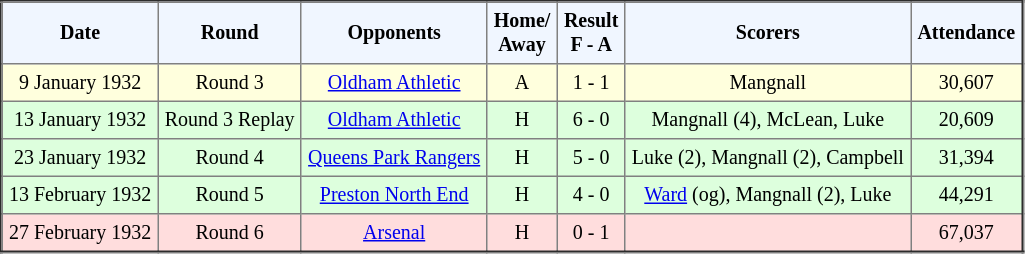<table border="2" cellpadding="4" style="border-collapse:collapse; text-align:center; font-size:smaller;">
<tr style="background:#f0f6ff;">
<th><strong>Date</strong></th>
<th><strong>Round</strong></th>
<th><strong>Opponents</strong></th>
<th><strong>Home/<br>Away</strong></th>
<th><strong>Result<br>F - A</strong></th>
<th><strong>Scorers</strong></th>
<th><strong>Attendance</strong></th>
</tr>
<tr bgcolor="#ffffdd">
<td>9 January 1932</td>
<td>Round 3</td>
<td><a href='#'>Oldham Athletic</a></td>
<td>A</td>
<td>1 - 1</td>
<td>Mangnall</td>
<td>30,607</td>
</tr>
<tr bgcolor="#ddffdd">
<td>13 January 1932</td>
<td>Round 3 Replay</td>
<td><a href='#'>Oldham Athletic</a></td>
<td>H</td>
<td>6 - 0</td>
<td>Mangnall (4), McLean, Luke</td>
<td>20,609</td>
</tr>
<tr bgcolor="#ddffdd">
<td>23 January 1932</td>
<td>Round 4</td>
<td><a href='#'>Queens Park Rangers</a></td>
<td>H</td>
<td>5 - 0</td>
<td>Luke (2), Mangnall (2), Campbell</td>
<td>31,394</td>
</tr>
<tr bgcolor="#ddffdd">
<td>13 February 1932</td>
<td>Round 5</td>
<td><a href='#'>Preston North End</a></td>
<td>H</td>
<td>4 - 0</td>
<td><a href='#'>Ward</a> (og), Mangnall (2), Luke</td>
<td>44,291</td>
</tr>
<tr bgcolor="#ffdddd">
<td>27 February 1932</td>
<td>Round 6</td>
<td><a href='#'>Arsenal</a></td>
<td>H</td>
<td>0 - 1</td>
<td></td>
<td>67,037</td>
</tr>
</table>
